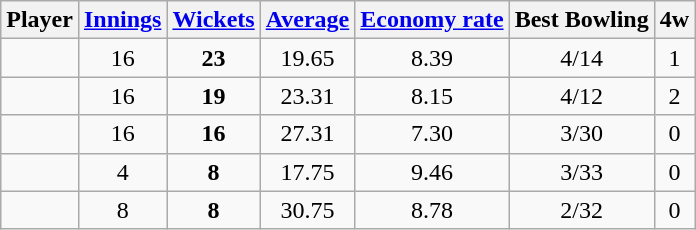<table class="wikitable sortable" style="text-align: center;">
<tr>
<th>Player</th>
<th><a href='#'>Innings</a></th>
<th><a href='#'>Wickets</a></th>
<th><a href='#'>Average</a></th>
<th><a href='#'>Economy rate</a></th>
<th>Best Bowling</th>
<th>4w</th>
</tr>
<tr>
<td></td>
<td>16</td>
<td><strong>23</strong></td>
<td>19.65</td>
<td>8.39</td>
<td>4/14</td>
<td>1</td>
</tr>
<tr>
<td></td>
<td>16</td>
<td><strong>19</strong></td>
<td>23.31</td>
<td>8.15</td>
<td>4/12</td>
<td>2</td>
</tr>
<tr>
<td></td>
<td>16</td>
<td><strong>16</strong></td>
<td>27.31</td>
<td>7.30</td>
<td>3/30</td>
<td>0</td>
</tr>
<tr>
<td></td>
<td>4</td>
<td><strong>8</strong></td>
<td>17.75</td>
<td>9.46</td>
<td>3/33</td>
<td>0</td>
</tr>
<tr>
<td></td>
<td>8</td>
<td><strong>8</strong></td>
<td>30.75</td>
<td>8.78</td>
<td>2/32</td>
<td>0</td>
</tr>
</table>
